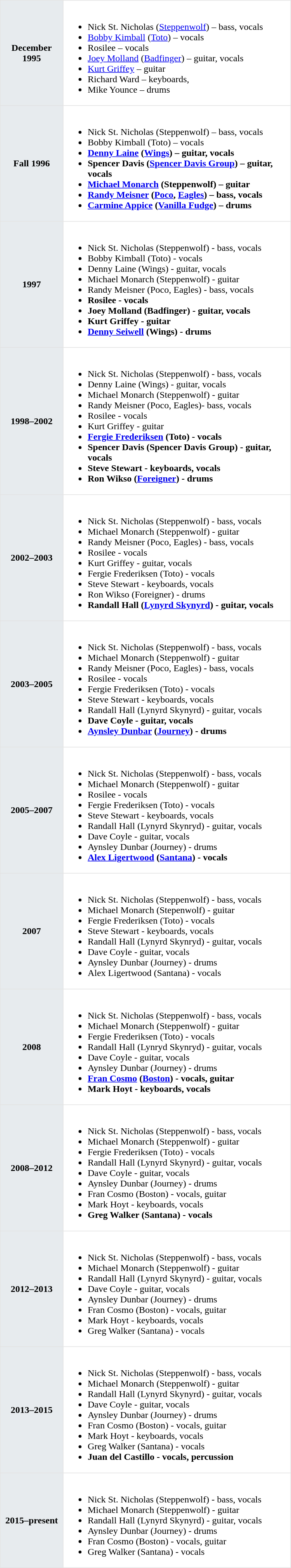<table class="toccolours" border=1 cellpadding=2 cellspacing=0 style="float: lleft; width: 500px; margin: 0 0 1em 1em; border-collapse: collapse; border: 1px solid #E2E2E2;">
<tr>
<th bgcolor="#E7EBEE">December 1995</th>
<td><br><ul><li>Nick St. Nicholas (<a href='#'>Steppenwolf</a>) – bass, vocals</li><li><a href='#'>Bobby Kimball</a> (<a href='#'>Toto</a>) – vocals</li><li>Rosilee – vocals</li><li><a href='#'>Joey Molland</a> (<a href='#'>Badfinger</a>) – guitar, vocals</li><li><a href='#'>Kurt Griffey</a> – guitar</li><li>Richard Ward – keyboards,</li><li>Mike Younce – drums</li></ul></td>
</tr>
<tr>
<th bgcolor="#E7EBEE">Fall 1996</th>
<td><br><ul><li>Nick St. Nicholas (Steppenwolf) – bass, vocals</li><li>Bobby Kimball (Toto) – vocals</li><li><strong><a href='#'>Denny Laine</a> (<a href='#'>Wings</a>) – guitar, vocals</strong></li><li><strong>Spencer Davis (<a href='#'>Spencer Davis Group</a>)  – guitar, vocals</strong></li><li><strong><a href='#'>Michael Monarch</a> (Steppenwolf) – guitar</strong></li><li><strong><a href='#'>Randy Meisner</a> (<a href='#'>Poco</a>, <a href='#'>Eagles</a>) – bass, vocals</strong></li><li><strong><a href='#'>Carmine Appice</a> (<a href='#'>Vanilla Fudge</a>) – drums</strong></li></ul></td>
</tr>
<tr>
<th bgcolor="#E7EBEE">1997</th>
<td><br><ul><li>Nick St. Nicholas (Steppenwolf) - bass, vocals</li><li>Bobby Kimball (Toto) - vocals</li><li>Denny Laine (Wings) - guitar, vocals</li><li>Michael Monarch (Steppenwolf) - guitar</li><li>Randy Meisner (Poco, Eagles) - bass, vocals</li><li><strong>Rosilee - vocals</strong></li><li><strong>Joey Molland (Badfinger) - guitar, vocals</strong></li><li><strong>Kurt Griffey - guitar</strong></li><li><strong><a href='#'>Denny Seiwell</a> (Wings) - drums</strong></li></ul></td>
</tr>
<tr>
<th bgcolor="#E7EBEE">1998–2002</th>
<td><br><ul><li>Nick St. Nicholas (Steppenwolf) - bass, vocals</li><li>Denny Laine (Wings) - guitar, vocals</li><li>Michael Monarch (Steppenwolf) - guitar</li><li>Randy Meisner (Poco, Eagles)- bass, vocals</li><li>Rosilee - vocals</li><li>Kurt Griffey - guitar</li><li><strong><a href='#'>Fergie Frederiksen</a> (Toto) - vocals</strong></li><li><strong>Spencer Davis (Spencer Davis Group) - guitar, vocals</strong></li><li><strong>Steve Stewart - keyboards, vocals</strong></li><li><strong>Ron Wikso (<a href='#'>Foreigner</a>) - drums</strong></li></ul></td>
</tr>
<tr>
<th bgcolor="#E7EBEE">2002–2003</th>
<td><br><ul><li>Nick St. Nicholas (Steppenwolf) - bass, vocals</li><li>Michael Monarch (Steppenwolf) - guitar</li><li>Randy Meisner (Poco, Eagles) - bass, vocals</li><li>Rosilee - vocals</li><li>Kurt Griffey - guitar, vocals</li><li>Fergie Frederiksen (Toto) - vocals</li><li>Steve Stewart - keyboards, vocals</li><li>Ron Wikso (Foreigner) - drums</li><li><strong>Randall Hall (<a href='#'>Lynyrd Skynyrd</a>) - guitar, vocals</strong></li></ul></td>
</tr>
<tr>
<th bgcolor="#E7EBEE">2003–2005</th>
<td><br><ul><li>Nick St. Nicholas (Steppenwolf) - bass, vocals</li><li>Michael Monarch (Steppenwolf) - guitar</li><li>Randy Meisner (Poco, Eagles) - bass, vocals</li><li>Rosilee - vocals</li><li>Fergie Frederiksen (Toto) - vocals</li><li>Steve Stewart - keyboards, vocals</li><li>Randall Hall (Lynyrd Skynyrd) - guitar, vocals</li><li><strong>Dave Coyle - guitar, vocals</strong></li><li><strong><a href='#'>Aynsley Dunbar</a> (<a href='#'>Journey</a>) - drums</strong></li></ul></td>
</tr>
<tr>
<th bgcolor="#E7EBEE">2005–2007</th>
<td><br><ul><li>Nick St. Nicholas (Steppenwolf) - bass, vocals</li><li>Michael Monarch (Steppenwolf) - guitar</li><li>Rosilee - vocals</li><li>Fergie Frederiksen (Toto) - vocals</li><li>Steve Stewart - keyboards, vocals</li><li>Randall Hall (Lynyrd Skynryd) - guitar, vocals</li><li>Dave Coyle - guitar, vocals</li><li>Aynsley Dunbar (Journey) - drums</li><li><strong><a href='#'>Alex Ligertwood</a> (<a href='#'>Santana</a>) - vocals</strong></li></ul></td>
</tr>
<tr>
<th bgcolor="#E7EBEE">2007</th>
<td><br><ul><li>Nick St. Nicholas (Steppenwolf) - bass, vocals</li><li>Michael Monarch (Stepenwolf) - guitar</li><li>Fergie Frederiksen (Toto) - vocals</li><li>Steve Stewart - keyboards, vocals</li><li>Randall Hall (Lynyrd Skynryd) - guitar, vocals</li><li>Dave Coyle - guitar, vocals</li><li>Aynsley Dunbar (Journey) - drums</li><li>Alex Ligertwood (Santana) - vocals</li></ul></td>
</tr>
<tr>
<th bgcolor="#E7EBEE">2008</th>
<td><br><ul><li>Nick St. Nicholas (Steppenwolf) - bass, vocals</li><li>Michael Monarch (Steppenwolf) - guitar</li><li>Fergie Frederiksen (Toto) - vocals</li><li>Randall Hall (Lynryd Skynryd) - guitar, vocals</li><li>Dave Coyle - guitar, vocals</li><li>Aynsley Dunbar (Journey) - drums</li><li><strong><a href='#'>Fran Cosmo</a> (<a href='#'>Boston</a>) - vocals, guitar</strong></li><li><strong>Mark Hoyt - keyboards, vocals</strong></li></ul></td>
</tr>
<tr>
<th bgcolor="#E7EBEE">2008–2012</th>
<td><br><ul><li>Nick St. Nicholas (Steppenwolf) - bass, vocals</li><li>Michael Monarch (Steppenwolf) - guitar</li><li>Fergie Frederiksen (Toto) - vocals</li><li>Randall Hall (Lynyrd Skynyrd) - guitar, vocals</li><li>Dave Coyle - guitar, vocals</li><li>Aynsley Dunbar (Journey) - drums</li><li>Fran Cosmo (Boston) - vocals, guitar</li><li>Mark Hoyt - keyboards, vocals</li><li><strong>Greg Walker (Santana) - vocals</strong></li></ul></td>
</tr>
<tr>
<th bgcolor="#E7EBEE">2012–2013</th>
<td><br><ul><li>Nick St. Nicholas (Steppenwolf) - bass, vocals</li><li>Michael Monarch (Steppenwolf) - guitar</li><li>Randall Hall (Lynyrd Skynyrd) - guitar, vocals</li><li>Dave Coyle - guitar, vocals</li><li>Aynsley Dunbar (Journey) - drums</li><li>Fran Cosmo (Boston) - vocals, guitar</li><li>Mark Hoyt - keyboards, vocals</li><li>Greg Walker (Santana) - vocals</li></ul></td>
</tr>
<tr>
<th bgcolor="#E7EBEE">2013–2015</th>
<td><br><ul><li>Nick St. Nicholas (Steppenwolf) - bass, vocals</li><li>Michael Monarch (Steppenwolf) - guitar</li><li>Randall Hall (Lynyrd Skynyrd) - guitar, vocals</li><li>Dave Coyle - guitar, vocals</li><li>Aynsley Dunbar (Journey) - drums</li><li>Fran Cosmo (Boston) - vocals, guitar</li><li>Mark Hoyt - keyboards, vocals</li><li>Greg Walker (Santana) - vocals</li><li><strong>Juan del Castillo - vocals, percussion</strong></li></ul></td>
</tr>
<tr>
<th bgcolor="#E7EBEE">2015–present</th>
<td><br><ul><li>Nick St. Nicholas (Steppenwolf) - bass, vocals</li><li>Michael Monarch (Steppenwolf) - guitar</li><li>Randall Hall (Lynyrd Skynyrd) - guitar, vocals</li><li>Aynsley Dunbar (Journey) - drums</li><li>Fran Cosmo (Boston) - vocals, guitar</li><li>Greg Walker (Santana) - vocals</li></ul></td>
</tr>
</table>
